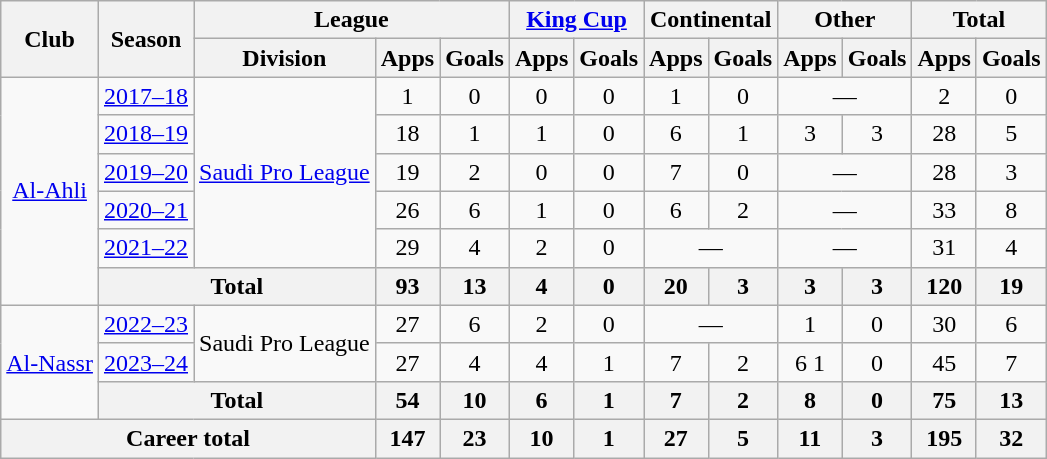<table class="wikitable" style="text-align: center">
<tr>
<th rowspan=2>Club</th>
<th rowspan=2>Season</th>
<th colspan=3>League</th>
<th colspan=2><a href='#'>King Cup</a></th>
<th colspan=2>Continental</th>
<th colspan=2>Other</th>
<th colspan=2>Total</th>
</tr>
<tr>
<th>Division</th>
<th>Apps</th>
<th>Goals</th>
<th>Apps</th>
<th>Goals</th>
<th>Apps</th>
<th>Goals</th>
<th>Apps</th>
<th>Goals</th>
<th>Apps</th>
<th>Goals</th>
</tr>
<tr>
<td rowspan="6"><a href='#'>Al-Ahli</a></td>
<td><a href='#'>2017–18</a></td>
<td rowspan="5"><a href='#'>Saudi Pro League</a></td>
<td>1</td>
<td>0</td>
<td>0</td>
<td>0</td>
<td>1</td>
<td>0</td>
<td colspan=2>—</td>
<td>2</td>
<td>0</td>
</tr>
<tr>
<td><a href='#'>2018–19</a></td>
<td>18</td>
<td>1</td>
<td>1</td>
<td>0</td>
<td>6</td>
<td>1</td>
<td>3</td>
<td>3</td>
<td>28</td>
<td>5</td>
</tr>
<tr>
<td><a href='#'>2019–20</a></td>
<td>19</td>
<td>2</td>
<td>0</td>
<td>0</td>
<td>7</td>
<td>0</td>
<td colspan=2>—</td>
<td>28</td>
<td>3</td>
</tr>
<tr>
<td><a href='#'>2020–21</a></td>
<td>26</td>
<td>6</td>
<td>1</td>
<td>0</td>
<td>6</td>
<td>2</td>
<td colspan=2>—</td>
<td>33</td>
<td>8</td>
</tr>
<tr>
<td><a href='#'>2021–22</a></td>
<td>29</td>
<td>4</td>
<td>2</td>
<td>0</td>
<td colspan=2>—</td>
<td colspan=2>—</td>
<td>31</td>
<td>4</td>
</tr>
<tr>
<th colspan="2">Total</th>
<th>93</th>
<th>13</th>
<th>4</th>
<th>0</th>
<th>20</th>
<th>3</th>
<th>3</th>
<th>3</th>
<th>120</th>
<th>19</th>
</tr>
<tr>
<td rowspan="3"><a href='#'>Al-Nassr</a></td>
<td><a href='#'>2022–23</a></td>
<td rowspan="2">Saudi Pro League</td>
<td>27</td>
<td>6</td>
<td>2</td>
<td>0</td>
<td colspan=2>—</td>
<td>1</td>
<td>0</td>
<td>30</td>
<td>6</td>
</tr>
<tr>
<td><a href='#'>2023–24</a></td>
<td>27</td>
<td>4</td>
<td>4</td>
<td>1</td>
<td>7</td>
<td>2</td>
<td>6 1</td>
<td>0</td>
<td>45</td>
<td>7</td>
</tr>
<tr>
<th colspan="2">Total</th>
<th>54</th>
<th>10</th>
<th>6</th>
<th>1</th>
<th>7</th>
<th>2</th>
<th>8</th>
<th>0</th>
<th>75</th>
<th>13</th>
</tr>
<tr>
<th colspan="3">Career total</th>
<th>147</th>
<th>23</th>
<th>10</th>
<th>1</th>
<th>27</th>
<th>5</th>
<th>11</th>
<th>3</th>
<th>195</th>
<th>32</th>
</tr>
</table>
